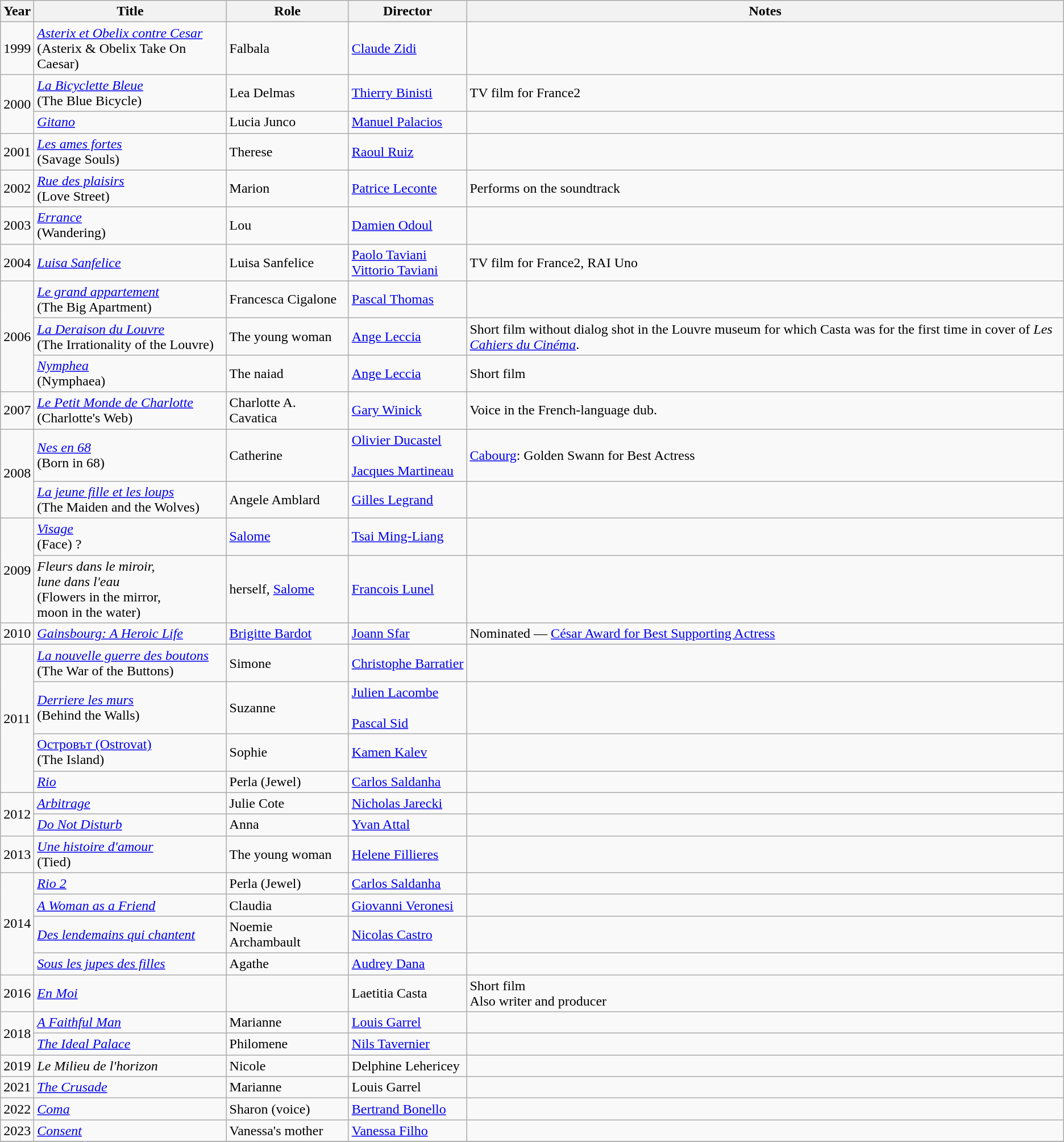<table class="wikitable sortable">
<tr>
<th>Year</th>
<th>Title</th>
<th>Role</th>
<th>Director</th>
<th class="unsortable">Notes</th>
</tr>
<tr>
<td>1999</td>
<td><em><a href='#'>Asterix et Obelix contre Cesar</a></em><br>(Asterix & Obelix Take On Caesar)</td>
<td>Falbala</td>
<td><a href='#'>Claude Zidi</a></td>
<td></td>
</tr>
<tr>
<td rowspan="2">2000</td>
<td><em><a href='#'>La Bicyclette Bleue</a></em><br>(The Blue Bicycle)</td>
<td>Lea Delmas</td>
<td><a href='#'>Thierry Binisti</a></td>
<td>TV film for France2</td>
</tr>
<tr>
<td><em><a href='#'>Gitano</a></em></td>
<td>Lucia Junco</td>
<td><a href='#'>Manuel Palacios</a></td>
<td></td>
</tr>
<tr>
<td>2001</td>
<td><em><a href='#'>Les ames fortes</a></em><br>(Savage Souls)</td>
<td>Therese</td>
<td><a href='#'>Raoul Ruiz</a></td>
<td></td>
</tr>
<tr>
<td>2002</td>
<td><em><a href='#'>Rue des plaisirs</a></em><br>(Love Street)</td>
<td>Marion</td>
<td><a href='#'>Patrice Leconte</a></td>
<td>Performs on the soundtrack</td>
</tr>
<tr>
<td>2003</td>
<td><em><a href='#'>Errance</a></em><br>(Wandering)</td>
<td>Lou</td>
<td><a href='#'>Damien Odoul</a></td>
<td></td>
</tr>
<tr>
<td>2004</td>
<td><em><a href='#'>Luisa Sanfelice</a></em></td>
<td>Luisa Sanfelice</td>
<td><a href='#'>Paolo Taviani</a><br><a href='#'>Vittorio Taviani</a></td>
<td>TV film for France2, RAI Uno</td>
</tr>
<tr>
<td rowspan="3">2006</td>
<td><em><a href='#'>Le grand appartement</a></em><br>(The Big Apartment)</td>
<td style=white-space:nowrap>Francesca Cigalone</td>
<td><a href='#'>Pascal Thomas</a></td>
<td></td>
</tr>
<tr>
<td><em><a href='#'>La Deraison du Louvre</a></em><br>(The Irrationality of the Louvre)</td>
<td>The young woman</td>
<td><a href='#'>Ange Leccia</a></td>
<td>Short film without dialog shot in the Louvre museum for which Casta was for the first time in cover of <em>Les <a href='#'>Cahiers du Cinéma</a></em>.</td>
</tr>
<tr>
<td><em><a href='#'>Nymphea</a></em><br>(Nymphaea)</td>
<td>The naiad</td>
<td><a href='#'>Ange Leccia</a></td>
<td>Short film</td>
</tr>
<tr>
<td>2007</td>
<td><em><a href='#'>Le Petit Monde de Charlotte</a></em><br>(Charlotte's Web)</td>
<td>Charlotte A. Cavatica</td>
<td><a href='#'>Gary Winick</a></td>
<td>Voice in the French-language dub.</td>
</tr>
<tr>
<td rowspan="2">2008</td>
<td><em><a href='#'>Nes en 68</a></em><br>(Born in 68)</td>
<td>Catherine</td>
<td><a href='#'>Olivier Ducastel</a><br><br><a href='#'>Jacques Martineau</a></td>
<td><a href='#'>Cabourg</a>: Golden Swann for Best Actress</td>
</tr>
<tr>
<td><em><a href='#'>La jeune fille et les loups</a></em><br>(The Maiden and the Wolves)</td>
<td>Angele Amblard</td>
<td><a href='#'>Gilles Legrand</a></td>
<td></td>
</tr>
<tr>
<td rowspan="2">2009</td>
<td><em><a href='#'>Visage</a></em><br>(Face) ? </td>
<td><a href='#'>Salome</a></td>
<td><a href='#'>Tsai Ming-Liang</a></td>
<td></td>
</tr>
<tr>
<td><em>Fleurs dans le miroir, <br>lune dans l'eau</em><br>(Flowers in the mirror, <br>moon in the water)</td>
<td>herself, <a href='#'>Salome</a></td>
<td><a href='#'>Francois Lunel</a></td>
<td></td>
</tr>
<tr>
<td>2010</td>
<td style=white-space:nowrap><em><a href='#'>Gainsbourg: A Heroic Life</a></em></td>
<td><a href='#'>Brigitte Bardot</a></td>
<td><a href='#'>Joann Sfar</a></td>
<td>Nominated — <a href='#'>César Award for Best Supporting Actress</a></td>
</tr>
<tr>
<td rowspan="4">2011</td>
<td><em><a href='#'>La nouvelle guerre des boutons</a></em><br>(The War of the Buttons)</td>
<td>Simone</td>
<td style=white-space:nowrap><a href='#'>Christophe Barratier</a></td>
<td></td>
</tr>
<tr>
<td><em><a href='#'>Derriere les murs</a></em><br>(Behind the Walls)</td>
<td>Suzanne</td>
<td><a href='#'>Julien Lacombe</a><br><br><a href='#'>Pascal Sid</a></td>
<td></td>
</tr>
<tr>
<td><a href='#'>Островът (Ostrovat)</a><br>(The Island)</td>
<td>Sophie</td>
<td><a href='#'>Kamen Kalev</a></td>
<td></td>
</tr>
<tr>
<td><em><a href='#'>Rio</a></em></td>
<td>Perla (Jewel)</td>
<td><a href='#'>Carlos Saldanha</a></td>
<td></td>
</tr>
<tr>
<td rowspan="2">2012</td>
<td><em><a href='#'>Arbitrage</a></em></td>
<td>Julie Cote</td>
<td><a href='#'>Nicholas Jarecki</a></td>
<td></td>
</tr>
<tr>
<td><em><a href='#'>Do Not Disturb</a></em></td>
<td>Anna</td>
<td><a href='#'>Yvan Attal</a></td>
<td></td>
</tr>
<tr>
<td>2013</td>
<td><em><a href='#'>Une histoire d'amour</a></em><br>(Tied)</td>
<td>The young woman</td>
<td><a href='#'>Helene Fillieres</a></td>
<td></td>
</tr>
<tr>
<td rowspan="4">2014</td>
<td><em><a href='#'>Rio 2</a></em></td>
<td>Perla (Jewel)</td>
<td><a href='#'>Carlos Saldanha</a></td>
<td></td>
</tr>
<tr>
<td><em><a href='#'>A Woman as a Friend</a></em></td>
<td>Claudia</td>
<td><a href='#'>Giovanni Veronesi</a></td>
<td></td>
</tr>
<tr>
<td><em><a href='#'>Des lendemains qui chantent</a></em></td>
<td>Noemie Archambault</td>
<td><a href='#'>Nicolas Castro</a></td>
<td></td>
</tr>
<tr>
<td><em><a href='#'>Sous les jupes des filles</a></em></td>
<td>Agathe</td>
<td><a href='#'>Audrey Dana</a></td>
<td></td>
</tr>
<tr>
<td>2016</td>
<td><em><a href='#'>En Moi</a></em></td>
<td></td>
<td>Laetitia Casta</td>
<td>Short film<br>Also writer and producer</td>
</tr>
<tr>
<td rowspan="2">2018</td>
<td><em><a href='#'>A Faithful Man</a></em></td>
<td>Marianne</td>
<td><a href='#'>Louis Garrel</a></td>
<td></td>
</tr>
<tr>
<td><em><a href='#'>The Ideal Palace</a></em></td>
<td>Philomene</td>
<td><a href='#'>Nils Tavernier</a></td>
<td></td>
</tr>
<tr>
<td>2019</td>
<td><em>Le Milieu de l'horizon</em></td>
<td>Nicole</td>
<td>Delphine Lehericey</td>
<td></td>
</tr>
<tr>
<td>2021</td>
<td><em><a href='#'>The Crusade</a></em></td>
<td>Marianne</td>
<td>Louis Garrel</td>
<td></td>
</tr>
<tr>
<td>2022</td>
<td><em><a href='#'>Coma</a></em></td>
<td>Sharon (voice)</td>
<td><a href='#'>Bertrand Bonello</a></td>
<td></td>
</tr>
<tr>
<td>2023</td>
<td><em><a href='#'>Consent</a></em></td>
<td>Vanessa's mother</td>
<td><a href='#'>Vanessa Filho</a></td>
<td></td>
</tr>
<tr>
</tr>
</table>
